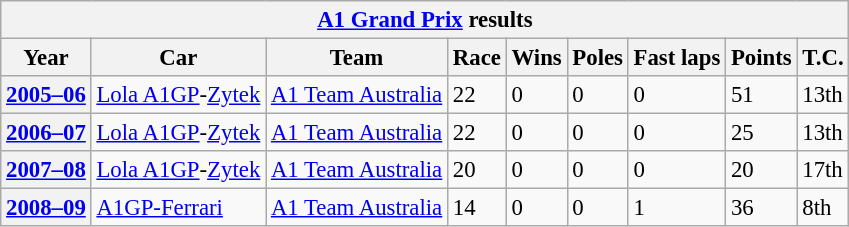<table class="wikitable" style="font-size:95%">
<tr>
<th colspan=9><a href='#'>A1 Grand Prix</a> results</th>
</tr>
<tr>
<th>Year</th>
<th>Car</th>
<th>Team</th>
<th>Race</th>
<th>Wins</th>
<th>Poles</th>
<th>Fast laps</th>
<th>Points</th>
<th>T.C.</th>
</tr>
<tr>
<th><strong><a href='#'>2005–06</a></strong></th>
<td><a href='#'>Lola A1GP</a>-<a href='#'>Zytek</a></td>
<td> <a href='#'>A1 Team Australia</a></td>
<td>22</td>
<td>0</td>
<td>0</td>
<td>0</td>
<td>51</td>
<td>13th</td>
</tr>
<tr>
<th><strong><a href='#'>2006–07</a></strong></th>
<td><a href='#'>Lola A1GP</a>-<a href='#'>Zytek</a></td>
<td> <a href='#'>A1 Team Australia</a></td>
<td>22</td>
<td>0</td>
<td>0</td>
<td>0</td>
<td>25</td>
<td>13th</td>
</tr>
<tr>
<th><strong><a href='#'>2007–08</a></strong></th>
<td><a href='#'>Lola A1GP</a>-<a href='#'>Zytek</a></td>
<td> <a href='#'>A1 Team Australia</a></td>
<td>20</td>
<td>0</td>
<td>0</td>
<td>0</td>
<td>20</td>
<td>17th</td>
</tr>
<tr>
<th><strong><a href='#'>2008–09</a></strong></th>
<td><a href='#'>A1GP-Ferrari</a></td>
<td> <a href='#'>A1 Team Australia</a></td>
<td>14</td>
<td>0</td>
<td>0</td>
<td>1</td>
<td>36</td>
<td>8th</td>
</tr>
</table>
